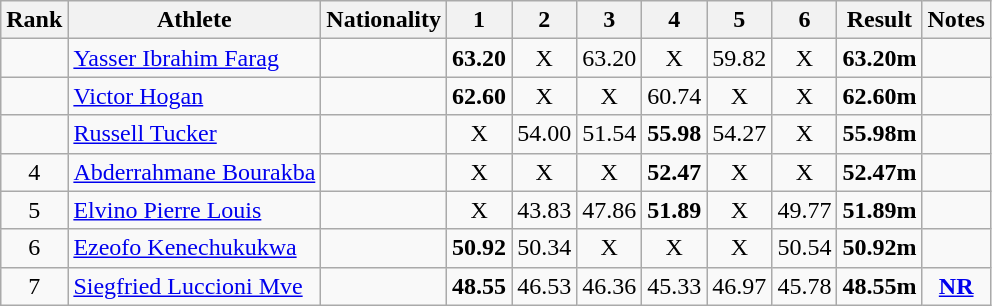<table class="wikitable sortable" style="text-align:center">
<tr>
<th>Rank</th>
<th>Athlete</th>
<th>Nationality</th>
<th>1</th>
<th>2</th>
<th>3</th>
<th>4</th>
<th>5</th>
<th>6</th>
<th>Result</th>
<th>Notes</th>
</tr>
<tr>
<td></td>
<td align="left"><a href='#'>Yasser Ibrahim Farag</a></td>
<td align="left"></td>
<td><strong>63.20</strong></td>
<td>X</td>
<td>63.20</td>
<td>X</td>
<td>59.82</td>
<td>X</td>
<td><strong>63.20m</strong></td>
<td></td>
</tr>
<tr>
<td></td>
<td align="left"><a href='#'>Victor Hogan</a></td>
<td align="left"></td>
<td><strong>62.60</strong></td>
<td>X</td>
<td>X</td>
<td>60.74</td>
<td>X</td>
<td>X</td>
<td><strong>62.60m</strong></td>
<td></td>
</tr>
<tr>
<td></td>
<td align="left"><a href='#'>Russell Tucker</a></td>
<td align="left"></td>
<td>X</td>
<td>54.00</td>
<td>51.54</td>
<td><strong>55.98</strong></td>
<td>54.27</td>
<td>X</td>
<td><strong>55.98m</strong></td>
<td></td>
</tr>
<tr>
<td>4</td>
<td align="left"><a href='#'>Abderrahmane Bourakba</a></td>
<td align="left"></td>
<td>X</td>
<td>X</td>
<td>X</td>
<td><strong>52.47</strong></td>
<td>X</td>
<td>X</td>
<td><strong>52.47m</strong></td>
<td></td>
</tr>
<tr>
<td>5</td>
<td align="left"><a href='#'>Elvino Pierre Louis</a></td>
<td align="left"></td>
<td>X</td>
<td>43.83</td>
<td>47.86</td>
<td><strong>51.89</strong></td>
<td>X</td>
<td>49.77</td>
<td><strong>51.89m</strong></td>
<td></td>
</tr>
<tr>
<td>6</td>
<td align="left"><a href='#'>Ezeofo Kenechukukwa</a></td>
<td align="left"></td>
<td><strong>50.92</strong></td>
<td>50.34</td>
<td>X</td>
<td>X</td>
<td>X</td>
<td>50.54</td>
<td><strong>50.92m</strong></td>
<td></td>
</tr>
<tr>
<td>7</td>
<td align="left"><a href='#'>Siegfried Luccioni Mve</a></td>
<td align="left"></td>
<td><strong>48.55</strong></td>
<td>46.53</td>
<td>46.36</td>
<td>45.33</td>
<td>46.97</td>
<td>45.78</td>
<td><strong>48.55m</strong></td>
<td><strong><a href='#'>NR</a></strong></td>
</tr>
</table>
